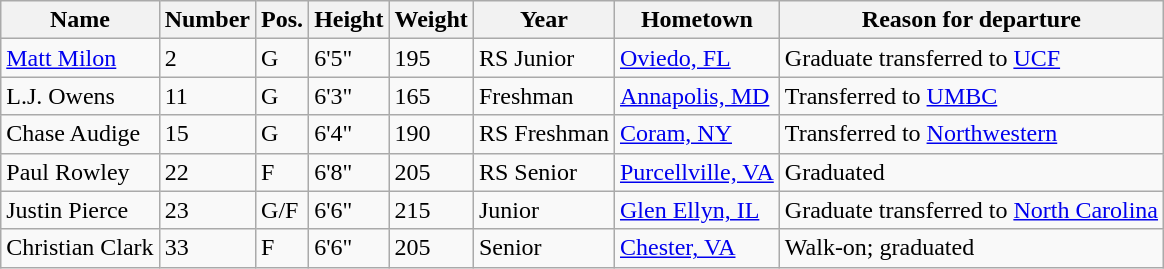<table class="wikitable sortable" border="1">
<tr>
<th>Name</th>
<th>Number</th>
<th>Pos.</th>
<th>Height</th>
<th>Weight</th>
<th>Year</th>
<th>Hometown</th>
<th class="unsortable">Reason for departure</th>
</tr>
<tr>
<td><a href='#'>Matt Milon</a></td>
<td>2</td>
<td>G</td>
<td>6'5"</td>
<td>195</td>
<td>RS Junior</td>
<td><a href='#'>Oviedo, FL</a></td>
<td>Graduate transferred to <a href='#'>UCF</a></td>
</tr>
<tr>
<td>L.J. Owens</td>
<td>11</td>
<td>G</td>
<td>6'3"</td>
<td>165</td>
<td>Freshman</td>
<td><a href='#'>Annapolis, MD</a></td>
<td>Transferred to <a href='#'>UMBC</a></td>
</tr>
<tr>
<td>Chase Audige</td>
<td>15</td>
<td>G</td>
<td>6'4"</td>
<td>190</td>
<td>RS Freshman</td>
<td><a href='#'>Coram, NY</a></td>
<td>Transferred to <a href='#'>Northwestern</a></td>
</tr>
<tr>
<td>Paul Rowley</td>
<td>22</td>
<td>F</td>
<td>6'8"</td>
<td>205</td>
<td>RS Senior</td>
<td><a href='#'>Purcellville, VA</a></td>
<td>Graduated</td>
</tr>
<tr>
<td>Justin Pierce</td>
<td>23</td>
<td>G/F</td>
<td>6'6"</td>
<td>215</td>
<td>Junior</td>
<td><a href='#'>Glen Ellyn, IL</a></td>
<td>Graduate transferred to <a href='#'>North Carolina</a></td>
</tr>
<tr>
<td>Christian Clark</td>
<td>33</td>
<td>F</td>
<td>6'6"</td>
<td>205</td>
<td>Senior</td>
<td><a href='#'>Chester, VA</a></td>
<td>Walk-on; graduated</td>
</tr>
</table>
